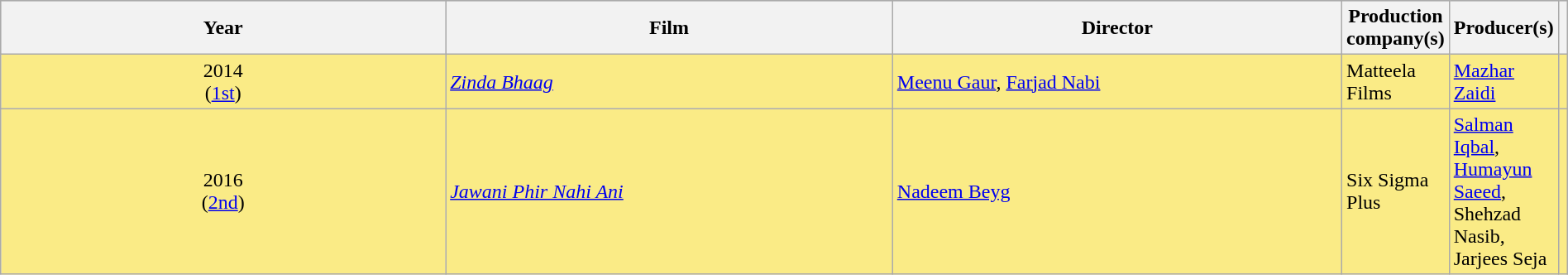<table class="wikitable" style="width:100%;height:10%;">
<tr style="background:#bebebe">
<th style="width:33%;">Year</th>
<th style="width:33%;">Film</th>
<th style="width:33%";>Director</th>
<th style="width:33%;">Production company(s)</th>
<th style="width:33%;">Producer(s)</th>
<th style="width:33%;"></th>
</tr>
<tr style="background:#FAEB86">
<td style="text-align:center;">2014<br>(<a href='#'>1st</a>)</td>
<td><em><a href='#'>Zinda Bhaag</a></em></td>
<td><a href='#'>Meenu Gaur</a>, <a href='#'>Farjad Nabi</a></td>
<td>Matteela Films</td>
<td><a href='#'>Mazhar Zaidi</a></td>
<td></td>
</tr>
<tr style="background: #FAEB86">
<td style="text-align:center;">2016<br>(<a href='#'>2nd</a>)</td>
<td><em><a href='#'>Jawani Phir Nahi Ani</a></em></td>
<td><a href='#'>Nadeem Beyg</a></td>
<td>Six Sigma Plus</td>
<td><a href='#'>Salman Iqbal</a>, <a href='#'>Humayun Saeed</a>, Shehzad Nasib, Jarjees Seja</td>
<td></td>
</tr>
</table>
